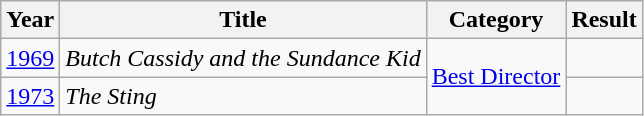<table class="wikitable">
<tr>
<th>Year</th>
<th>Title</th>
<th>Category</th>
<th>Result</th>
</tr>
<tr>
<td><a href='#'>1969</a></td>
<td><em>Butch Cassidy and the Sundance Kid</em></td>
<td rowspan=2><a href='#'>Best Director</a></td>
<td></td>
</tr>
<tr>
<td><a href='#'>1973</a></td>
<td><em>The Sting</em></td>
<td></td>
</tr>
</table>
